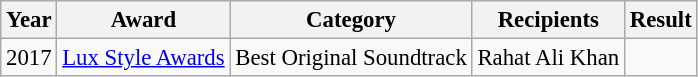<table class="wikitable plainrowheaders sortable" style="font-size: 95%;">
<tr>
<th scope="col">Year</th>
<th scope="col">Award</th>
<th scope="col">Category</th>
<th scope="col">Recipients</th>
<th scope="col">Result</th>
</tr>
<tr>
<td>2017</td>
<td rowspan="2"><a href='#'>Lux Style Awards</a></td>
<td>Best Original Soundtrack</td>
<td>Rahat Ali Khan</td>
<td></td>
</tr>
</table>
